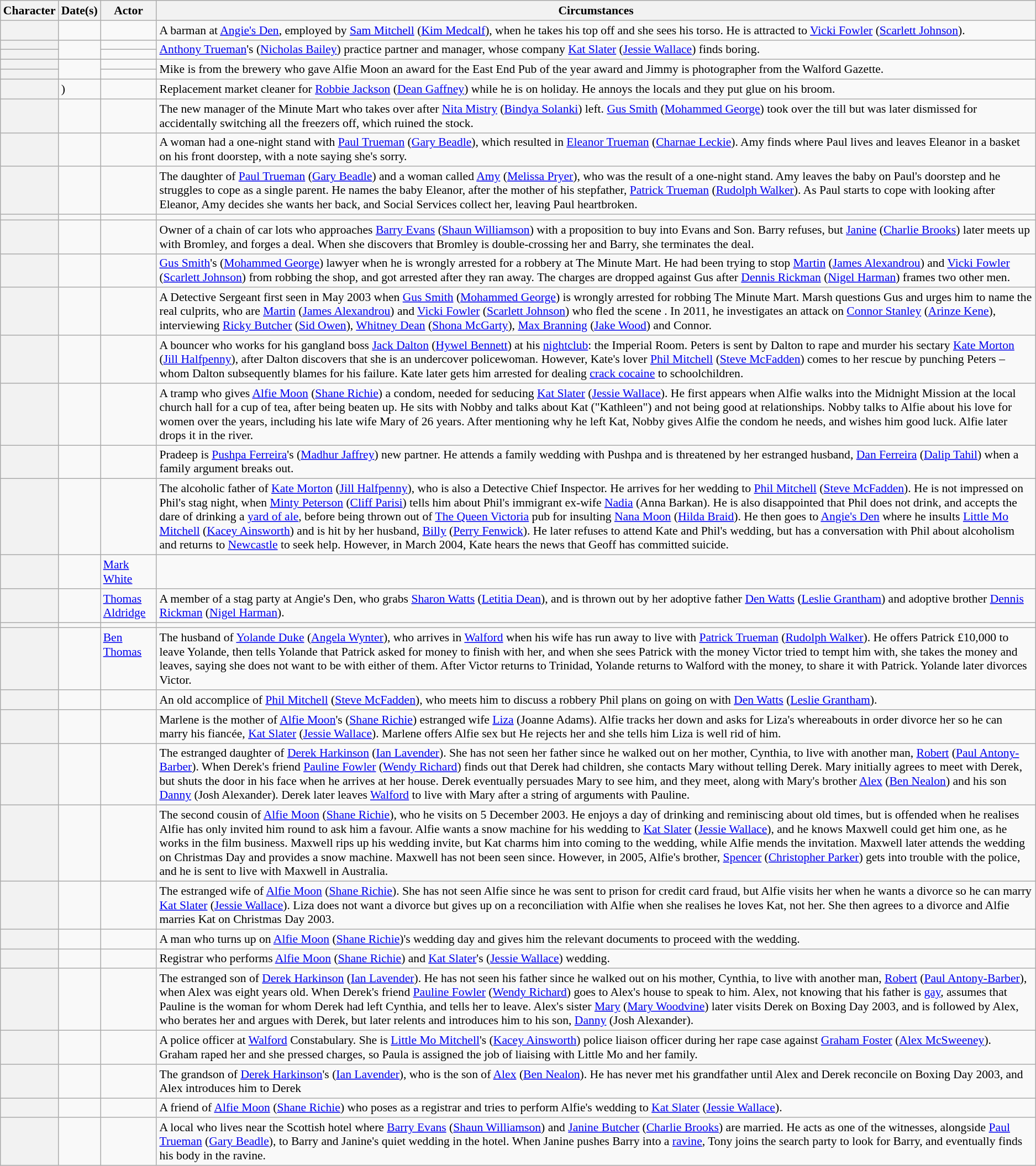<table class="wikitable plainrowheaders" style="font-size:90%">
<tr valign="top">
<th scope="col">Character</th>
<th scope="col">Date(s)</th>
<th scope="col">Actor</th>
<th scope="col">Circumstances</th>
</tr>
<tr valign="top">
<th scope="row"></th>
<td></td>
<td></td>
<td>A barman at <a href='#'>Angie's Den</a>, employed by <a href='#'>Sam Mitchell</a> (<a href='#'>Kim Medcalf</a>), when he takes his top off and she sees his torso. He is attracted to <a href='#'>Vicki Fowler</a> (<a href='#'>Scarlett Johnson</a>).</td>
</tr>
<tr valign="top">
<th scope="row"></th>
<td rowspan="2"></td>
<td></td>
<td rowspan="2"><a href='#'>Anthony Trueman</a>'s (<a href='#'>Nicholas Bailey</a>) practice partner and manager, whose company <a href='#'>Kat Slater</a> (<a href='#'>Jessie Wallace</a>) finds boring.</td>
</tr>
<tr valign="top">
<th scope="row"></th>
<td></td>
</tr>
<tr valign="top">
<th scope="row"></th>
<td rowspan="2"></td>
<td></td>
<td rowspan="2">Mike is from the brewery who gave Alfie Moon an award for the East End Pub of the year award and Jimmy is photographer from the Walford Gazette.</td>
</tr>
<tr valign="top">
<th scope="row"></th>
<td></td>
</tr>
<tr valign="top">
<th scope="row"></th>
<td>)</td>
<td></td>
<td>Replacement market cleaner for <a href='#'>Robbie Jackson</a> (<a href='#'>Dean Gaffney</a>) while he is on holiday. He annoys the locals and they put glue on his broom.</td>
</tr>
<tr valign="top">
<th scope="row"></th>
<td></td>
<td></td>
<td>The new manager of the Minute Mart who takes over after <a href='#'>Nita Mistry</a> (<a href='#'>Bindya Solanki</a>) left. <a href='#'>Gus Smith</a> (<a href='#'>Mohammed George</a>) took over the till but was later dismissed for accidentally switching all the freezers off, which ruined the stock.</td>
</tr>
<tr valign="top">
<th scope="row"></th>
<td></td>
<td></td>
<td>A woman had a one-night stand with <a href='#'>Paul Trueman</a> (<a href='#'>Gary Beadle</a>), which resulted in <a href='#'>Eleanor Trueman</a> (<a href='#'>Charnae Leckie</a>). Amy finds where Paul lives and leaves Eleanor in a basket on his front doorstep, with a note saying she's sorry.</td>
</tr>
<tr valign="top">
<th scope="row"></th>
<td></td>
<td></td>
<td>The daughter of <a href='#'>Paul Trueman</a> (<a href='#'>Gary Beadle</a>) and a woman called <a href='#'>Amy</a> (<a href='#'>Melissa Pryer</a>), who was the result of a one-night stand. Amy leaves the baby on Paul's doorstep and he struggles to cope as a single parent. He names the baby Eleanor, after the mother of his stepfather, <a href='#'>Patrick Trueman</a> (<a href='#'>Rudolph Walker</a>). As Paul starts to cope with looking after Eleanor, Amy decides she wants her back, and Social Services collect her, leaving Paul heartbroken.</td>
</tr>
<tr valign="top">
<th scope="row"></th>
<td></td>
<td></td>
<td></td>
</tr>
<tr valign="top">
<th scope="row"></th>
<td></td>
<td></td>
<td>Owner of a chain of car lots who approaches <a href='#'>Barry Evans</a> (<a href='#'>Shaun Williamson</a>) with a proposition to buy into Evans and Son. Barry refuses, but <a href='#'>Janine</a> (<a href='#'>Charlie Brooks</a>) later meets up with Bromley, and forges a deal. When she discovers that Bromley is double-crossing her and Barry, she terminates the deal.</td>
</tr>
<tr valign="top">
<th scope="row"></th>
<td></td>
<td></td>
<td><a href='#'>Gus Smith</a>'s (<a href='#'>Mohammed George</a>) lawyer when he is wrongly arrested for a robbery at The Minute Mart. He had been trying to stop <a href='#'>Martin</a> (<a href='#'>James Alexandrou</a>) and <a href='#'>Vicki Fowler</a> (<a href='#'>Scarlett Johnson</a>) from robbing the shop, and got arrested after they ran away. The charges are dropped against Gus after <a href='#'>Dennis Rickman</a> (<a href='#'>Nigel Harman</a>) frames two other men.</td>
</tr>
<tr valign="top">
<th scope="row"></th>
<td></td>
<td></td>
<td>A Detective Sergeant first seen in May 2003 when <a href='#'>Gus Smith</a> (<a href='#'>Mohammed George</a>) is wrongly arrested for robbing The Minute Mart. Marsh questions Gus and urges him to name the real culprits, who are <a href='#'>Martin</a> (<a href='#'>James Alexandrou</a>) and <a href='#'>Vicki Fowler</a> (<a href='#'>Scarlett Johnson</a>) who fled the scene . In 2011, he investigates an attack on <a href='#'>Connor Stanley</a> (<a href='#'>Arinze Kene</a>), interviewing <a href='#'>Ricky Butcher</a> (<a href='#'>Sid Owen</a>), <a href='#'>Whitney Dean</a> (<a href='#'>Shona McGarty</a>), <a href='#'>Max Branning</a> (<a href='#'>Jake Wood</a>) and Connor.</td>
</tr>
<tr valign="top">
<th scope="row"></th>
<td></td>
<td></td>
<td>A bouncer who works for his gangland boss <a href='#'>Jack Dalton</a> (<a href='#'>Hywel Bennett</a>) at his <a href='#'>nightclub</a>: the Imperial Room. Peters is sent by Dalton to rape and murder his sectary <a href='#'>Kate Morton</a> (<a href='#'>Jill Halfpenny</a>), after Dalton discovers that she is an undercover policewoman. However, Kate's lover <a href='#'>Phil Mitchell</a> (<a href='#'>Steve McFadden</a>) comes to her rescue by punching Peters – whom Dalton subsequently blames for his failure. Kate later gets him arrested for dealing <a href='#'>crack cocaine</a> to schoolchildren.</td>
</tr>
<tr valign="top">
<th scope="row"></th>
<td></td>
<td></td>
<td>A tramp who gives <a href='#'>Alfie Moon</a> (<a href='#'>Shane Richie</a>) a condom, needed for seducing <a href='#'>Kat Slater</a> (<a href='#'>Jessie Wallace</a>). He first appears when Alfie walks into the Midnight Mission at the local church hall for a cup of tea, after being beaten up. He sits with Nobby and talks about Kat ("Kathleen") and not being good at relationships. Nobby talks to Alfie about his love for women over the years, including his late wife Mary of 26 years. After mentioning why he left Kat, Nobby gives Alfie the condom he needs, and wishes him good luck. Alfie later drops it in the river.</td>
</tr>
<tr valign="top">
<th scope="row"></th>
<td></td>
<td></td>
<td>Pradeep is <a href='#'>Pushpa Ferreira</a>'s (<a href='#'>Madhur Jaffrey</a>) new partner. He attends a family wedding with Pushpa and is threatened by her estranged husband, <a href='#'>Dan Ferreira</a> (<a href='#'>Dalip Tahil</a>) when a family argument breaks out.</td>
</tr>
<tr valign="top">
<th scope="row"></th>
<td></td>
<td></td>
<td>The alcoholic father of <a href='#'>Kate Morton</a> (<a href='#'>Jill Halfpenny</a>), who is also a Detective Chief Inspector. He arrives for her wedding to <a href='#'>Phil Mitchell</a> (<a href='#'>Steve McFadden</a>). He is not impressed on Phil's stag night, when <a href='#'>Minty Peterson</a> (<a href='#'>Cliff Parisi</a>) tells him about Phil's immigrant ex-wife <a href='#'>Nadia</a> (Anna Barkan). He is also disappointed that Phil does not drink, and accepts the dare of drinking a <a href='#'>yard of ale</a>, before being thrown out of <a href='#'>The Queen Victoria</a> pub for insulting <a href='#'>Nana Moon</a> (<a href='#'>Hilda Braid</a>). He then goes to <a href='#'>Angie's Den</a> where he insults <a href='#'>Little Mo Mitchell</a> (<a href='#'>Kacey Ainsworth</a>) and is hit by her husband, <a href='#'>Billy</a> (<a href='#'>Perry Fenwick</a>). He later refuses to attend Kate and Phil's wedding, but has a conversation with Phil about alcoholism and returns to <a href='#'>Newcastle</a> to seek help. However, in March 2004, Kate hears the news that Geoff has committed suicide.</td>
</tr>
<tr valign="top">
<th scope="row"></th>
<td></td>
<td><a href='#'>Mark White</a></td>
<td></td>
</tr>
<tr valign="top">
<th scope="row"></th>
<td></td>
<td><a href='#'>Thomas Aldridge</a></td>
<td>A member of a stag party at Angie's Den, who grabs <a href='#'>Sharon Watts</a> (<a href='#'>Letitia Dean</a>), and is thrown out by her adoptive father <a href='#'>Den Watts</a> (<a href='#'>Leslie Grantham</a>) and adoptive brother <a href='#'>Dennis Rickman</a> (<a href='#'>Nigel Harman</a>).</td>
</tr>
<tr valign="top">
<th scope="row"></th>
<td></td>
<td></td>
<td></td>
</tr>
<tr valign="top">
<th scope="row"></th>
<td></td>
<td {{nowrap><a href='#'>Ben Thomas</a></td>
<td>The husband of <a href='#'>Yolande Duke</a> (<a href='#'>Angela Wynter</a>), who arrives in <a href='#'>Walford</a> when his wife has run away to live with <a href='#'>Patrick Trueman</a> (<a href='#'>Rudolph Walker</a>). He offers Patrick £10,000 to leave Yolande, then tells Yolande that Patrick asked for money to finish with her, and when she sees Patrick with the money Victor tried to tempt him with, she takes the money and leaves, saying she does not want to be with either of them. After Victor returns to Trinidad, Yolande returns to Walford with the money, to share it with Patrick. Yolande later divorces Victor.</td>
</tr>
<tr valign="top">
<th scope="row"></th>
<td></td>
<td></td>
<td>An old accomplice of <a href='#'>Phil Mitchell</a> (<a href='#'>Steve McFadden</a>), who meets him to discuss a robbery Phil plans on going on with <a href='#'>Den Watts</a> (<a href='#'>Leslie Grantham</a>).</td>
</tr>
<tr valign="top">
<th scope="row"></th>
<td></td>
<td></td>
<td>Marlene is the mother of <a href='#'>Alfie Moon</a>'s (<a href='#'>Shane Richie</a>) estranged wife <a href='#'>Liza</a> (Joanne Adams). Alfie tracks her down and asks for Liza's whereabouts in order divorce her so he can marry his fiancée, <a href='#'>Kat Slater</a> (<a href='#'>Jessie Wallace</a>). Marlene offers Alfie sex but He rejects her and she tells him Liza is well rid of him.</td>
</tr>
<tr valign="top">
<th scope="row"></th>
<td></td>
<td></td>
<td>The estranged daughter of <a href='#'>Derek Harkinson</a> (<a href='#'>Ian Lavender</a>). She has not seen her father since he walked out on her mother, Cynthia, to live with another man, <a href='#'>Robert</a> (<a href='#'>Paul Antony-Barber</a>). When Derek's friend <a href='#'>Pauline Fowler</a> (<a href='#'>Wendy Richard</a>) finds out that Derek had children, she contacts Mary without telling Derek. Mary initially agrees to meet with Derek, but shuts the door in his face when he arrives at her house. Derek eventually persuades Mary to see him, and they meet, along with Mary's brother <a href='#'>Alex</a> (<a href='#'>Ben Nealon</a>) and his son <a href='#'>Danny</a> (Josh Alexander). Derek later leaves <a href='#'>Walford</a> to live with Mary after a string of arguments with Pauline.</td>
</tr>
<tr valign="top">
<th scope="row"></th>
<td></td>
<td></td>
<td>The second cousin of <a href='#'>Alfie Moon</a> (<a href='#'>Shane Richie</a>), who he visits on 5 December 2003. He enjoys a day of drinking and reminiscing about old times, but is offended when he realises Alfie has only invited him round to ask him a favour. Alfie wants a snow machine for his wedding to <a href='#'>Kat Slater</a> (<a href='#'>Jessie Wallace</a>), and he knows Maxwell could get him one, as he works in the film business. Maxwell rips up his wedding invite, but Kat charms him into coming to the wedding, while Alfie mends the invitation. Maxwell later attends the wedding on Christmas Day and provides a snow machine. Maxwell has not been seen since. However, in 2005, Alfie's brother, <a href='#'>Spencer</a> (<a href='#'>Christopher Parker</a>) gets into trouble with the police, and he is sent to live with Maxwell in Australia.</td>
</tr>
<tr valign="top">
<th scope="row"></th>
<td></td>
<td></td>
<td>The estranged wife of <a href='#'>Alfie Moon</a> (<a href='#'>Shane Richie</a>). She has not seen Alfie since he was sent to prison for credit card fraud, but Alfie visits her when he wants a divorce so he can marry <a href='#'>Kat Slater</a> (<a href='#'>Jessie Wallace</a>). Liza does not want a divorce but gives up on a reconciliation with Alfie when she realises he loves Kat, not her. She then agrees to a divorce and Alfie marries Kat on Christmas Day 2003.</td>
</tr>
<tr valign="top">
<th scope="row"></th>
<td></td>
<td></td>
<td>A man who turns up on <a href='#'>Alfie Moon</a> (<a href='#'>Shane Richie</a>)'s wedding day and gives him the relevant documents to proceed with the wedding.</td>
</tr>
<tr valign="top">
<th scope="row"></th>
<td></td>
<td></td>
<td>Registrar who performs <a href='#'>Alfie Moon</a> (<a href='#'>Shane Richie</a>) and <a href='#'>Kat Slater</a>'s (<a href='#'>Jessie Wallace</a>) wedding.</td>
</tr>
<tr valign="top">
<th scope="row"></th>
<td></td>
<td></td>
<td>The estranged son of <a href='#'>Derek Harkinson</a> (<a href='#'>Ian Lavender</a>). He has not seen his father since he walked out on his mother, Cynthia, to live with another man, <a href='#'>Robert</a> (<a href='#'>Paul Antony-Barber</a>), when Alex was eight years old. When Derek's friend <a href='#'>Pauline Fowler</a> (<a href='#'>Wendy Richard</a>) goes to Alex's house to speak to him. Alex, not knowing that his father is <a href='#'>gay</a>, assumes that Pauline is the woman for whom Derek had left Cynthia, and tells her to leave. Alex's sister <a href='#'>Mary</a> (<a href='#'>Mary Woodvine</a>) later visits Derek on Boxing Day 2003, and is followed by Alex, who berates her and argues with Derek, but later relents and introduces him to his son, <a href='#'>Danny</a> (Josh Alexander).</td>
</tr>
<tr valign="top">
<th scope="row"></th>
<td></td>
<td></td>
<td>A police officer at <a href='#'>Walford</a> Constabulary. She is <a href='#'>Little Mo Mitchell</a>'s (<a href='#'>Kacey Ainsworth</a>) police liaison officer during her rape case against <a href='#'>Graham Foster</a> (<a href='#'>Alex McSweeney</a>). Graham raped her and she pressed charges, so Paula is assigned the job of liaising with Little Mo and her family.</td>
</tr>
<tr valign="top">
<th scope="row"></th>
<td></td>
<td></td>
<td>The grandson of <a href='#'>Derek Harkinson</a>'s (<a href='#'>Ian Lavender</a>), who is the son of <a href='#'>Alex</a> (<a href='#'>Ben Nealon</a>). He has never met his grandfather until Alex and Derek reconcile on Boxing Day 2003, and Alex introduces him to Derek</td>
</tr>
<tr valign="top">
<th scope="row"></th>
<td></td>
<td></td>
<td>A friend of <a href='#'>Alfie Moon</a> (<a href='#'>Shane Richie</a>) who poses as a registrar and tries to perform Alfie's wedding to <a href='#'>Kat Slater</a> (<a href='#'>Jessie Wallace</a>).</td>
</tr>
<tr valign="top">
<th scope="row"></th>
<td></td>
<td></td>
<td>A local who lives near the Scottish hotel where <a href='#'>Barry Evans</a> (<a href='#'>Shaun Williamson</a>) and <a href='#'>Janine Butcher</a> (<a href='#'>Charlie Brooks</a>) are married. He acts as one of the witnesses, alongside <a href='#'>Paul Trueman</a> (<a href='#'>Gary Beadle</a>), to Barry and Janine's quiet wedding in the hotel. When Janine pushes Barry into a <a href='#'>ravine</a>, Tony joins the search party to look for Barry, and eventually finds his body in the ravine.</td>
</tr>
</table>
